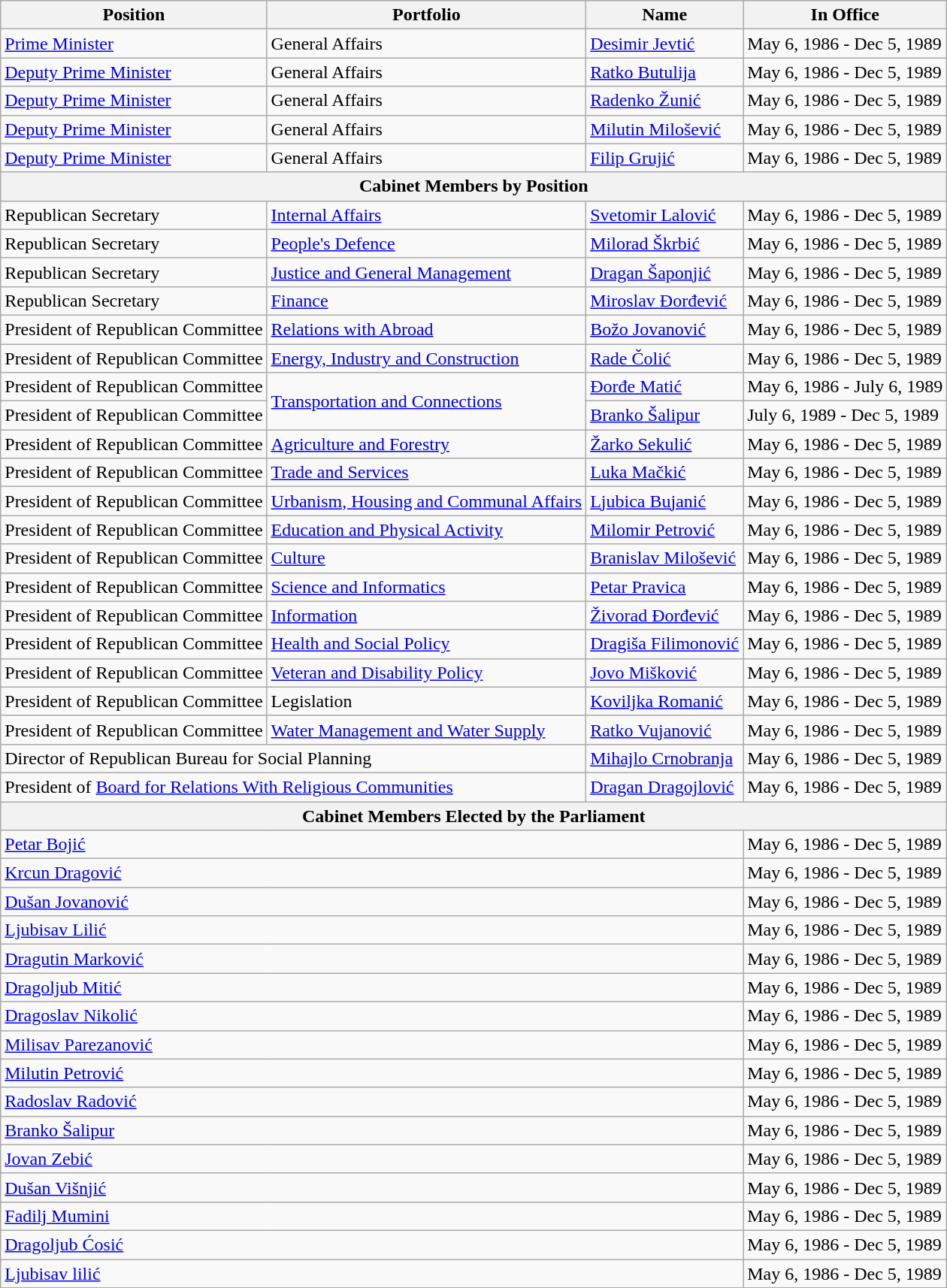<table class="wikitable sortable">
<tr>
<th colspan="1" bgcolor="#EEEEEE">Position</th>
<th colspan="1" bgcolor="#EEEEEE">Portfolio</th>
<th colspan="1" bgcolor="#EEEEEE">Name</th>
<th colspan="1" bgcolor="#EEEEEE">In Office</th>
</tr>
<tr>
<td><a href='#'>Prime Minister</a></td>
<td>General Affairs</td>
<td><a href='#'>Desimir Jevtić</a></td>
<td>May 6, 1986 - Dec 5, 1989</td>
</tr>
<tr>
<td><a href='#'>Deputy Prime Minister</a></td>
<td>General Affairs</td>
<td><a href='#'>Ratko Butulija</a></td>
<td>May 6, 1986 - Dec 5, 1989</td>
</tr>
<tr>
<td><a href='#'>Deputy Prime Minister</a></td>
<td>General Affairs</td>
<td><a href='#'>Radenko Žunić</a></td>
<td>May 6, 1986 - Dec 5, 1989</td>
</tr>
<tr>
<td><a href='#'>Deputy Prime Minister</a></td>
<td>General Affairs</td>
<td><a href='#'>Milutin Milošević</a></td>
<td>May 6, 1986 - Dec 5, 1989</td>
</tr>
<tr>
<td><a href='#'>Deputy Prime Minister</a></td>
<td>General Affairs</td>
<td><a href='#'>Filip Grujić</a></td>
<td>May 6, 1986 - Dec 5, 1989</td>
</tr>
<tr>
<th colspan="4">Cabinet Members by Position</th>
</tr>
<tr>
<td>Republican Secretary</td>
<td><a href='#'>Internal Affairs</a></td>
<td><a href='#'>Svetomir Lalović</a></td>
<td>May 6, 1986 - Dec 5, 1989</td>
</tr>
<tr>
<td>Republican Secretary</td>
<td><a href='#'>People's Defence</a></td>
<td><a href='#'>Milorad Škrbić</a></td>
<td>May 6, 1986 - Dec 5, 1989</td>
</tr>
<tr>
<td>Republican Secretary</td>
<td><a href='#'>Justice and General Management</a></td>
<td><a href='#'>Dragan Šaponjić</a></td>
<td>May 6, 1986 - Dec 5, 1989</td>
</tr>
<tr>
<td>Republican Secretary</td>
<td><a href='#'>Finance</a></td>
<td><a href='#'>Miroslav Đorđević</a></td>
<td>May 6, 1986 - Dec 5, 1989</td>
</tr>
<tr>
<td>President of Republican Committee</td>
<td><a href='#'>Relations with Abroad</a></td>
<td><a href='#'>Božo Jovanović</a></td>
<td>May 6, 1986 - Dec 5, 1989</td>
</tr>
<tr>
<td>President of Republican Committee</td>
<td><a href='#'>Energy, Industry and Construction</a></td>
<td><a href='#'>Rade Čolić</a></td>
<td>May 6, 1986 - Dec 5, 1989</td>
</tr>
<tr>
<td>President of Republican Committee</td>
<td rowspan="2"><a href='#'>Transportation and Connections</a></td>
<td><a href='#'>Đorđe Matić</a></td>
<td>May 6, 1986 - July 6, 1989</td>
</tr>
<tr>
<td>President of Republican Committee</td>
<td><a href='#'>Branko Šalipur</a></td>
<td>July 6, 1989 - Dec 5, 1989</td>
</tr>
<tr>
<td>President of Republican Committee</td>
<td><a href='#'>Agriculture and Forestry</a></td>
<td><a href='#'>Žarko Sekulić</a></td>
<td>May 6, 1986 - Dec 5, 1989</td>
</tr>
<tr>
<td>President of Republican Committee</td>
<td><a href='#'>Trade and Services</a></td>
<td><a href='#'>Luka Mačkić</a></td>
<td>May 6, 1986 - Dec 5, 1989</td>
</tr>
<tr>
<td>President of Republican Committee</td>
<td><a href='#'>Urbanism, Housing and Communal Affairs</a></td>
<td><a href='#'>Ljubica Bujanić</a></td>
<td>May 6, 1986 - Dec 5, 1989</td>
</tr>
<tr>
<td>President of Republican Committee</td>
<td><a href='#'>Education and Physical Activity</a></td>
<td><a href='#'>Milomir Petrović</a></td>
<td>May 6, 1986 - Dec 5, 1989</td>
</tr>
<tr>
<td>President of Republican Committee</td>
<td><a href='#'>Culture</a></td>
<td><a href='#'>Branislav Milošević</a></td>
<td>May 6, 1986 - Dec 5, 1989</td>
</tr>
<tr>
<td>President of Republican Committee</td>
<td><a href='#'>Science and Informatics</a></td>
<td><a href='#'>Petar Pravica</a></td>
<td>May 6, 1986 - Dec 5, 1989</td>
</tr>
<tr>
<td>President of Republican Committee</td>
<td><a href='#'>Information</a></td>
<td><a href='#'>Živorad Đorđević</a></td>
<td>May 6, 1986 - Dec 5, 1989</td>
</tr>
<tr>
<td>President of Republican Committee</td>
<td><a href='#'>Health and Social Policy</a></td>
<td><a href='#'>Dragiša Filimonović</a></td>
<td>May 6, 1986 - Dec 5, 1989</td>
</tr>
<tr>
<td>President of Republican Committee</td>
<td><a href='#'>Veteran and Disability Policy</a></td>
<td><a href='#'>Jovo Mišković</a></td>
<td>May 6, 1986 - Dec 5, 1989</td>
</tr>
<tr>
<td>President of Republican Committee</td>
<td>Legislation</td>
<td><a href='#'>Koviljka Romanić</a></td>
<td>May 6, 1986 - Dec 5, 1989</td>
</tr>
<tr>
<td>President of Republican Committee</td>
<td><a href='#'>Water Management and Water Supply</a></td>
<td><a href='#'>Ratko Vujanović</a></td>
<td>May 6, 1986 - Dec 5, 1989</td>
</tr>
<tr>
<td colspan="2">Director of Republican Bureau for Social Planning</td>
<td><a href='#'>Mihajlo Crnobranja</a></td>
<td>May 6, 1986 - Dec 5, 1989</td>
</tr>
<tr>
<td colspan="2">President of <a href='#'>Board for Relations With Religious Communities</a></td>
<td><a href='#'>Dragan Dragojlović</a></td>
<td>May 6, 1986 - Dec 5, 1989</td>
</tr>
<tr>
<th colspan="4">Cabinet Members Elected by the Parliament</th>
</tr>
<tr>
<td colspan="3"><a href='#'>Petar Bojić</a></td>
<td>May 6, 1986 - Dec 5, 1989</td>
</tr>
<tr>
<td colspan="3"><a href='#'>Krcun Dragović</a></td>
<td>May 6, 1986 - Dec 5, 1989</td>
</tr>
<tr>
<td colspan="3"><a href='#'>Dušan Jovanović</a></td>
<td>May 6, 1986 - Dec 5, 1989</td>
</tr>
<tr>
<td colspan="3"><a href='#'>Ljubisav Lilić</a></td>
<td>May 6, 1986 - Dec 5, 1989</td>
</tr>
<tr>
<td colspan="3"><a href='#'>Dragutin Marković</a></td>
<td>May 6, 1986 - Dec 5, 1989</td>
</tr>
<tr>
<td colspan="3"><a href='#'>Dragoljub Mitić</a></td>
<td>May 6, 1986 - Dec 5, 1989</td>
</tr>
<tr>
<td colspan="3"><a href='#'>Dragoslav Nikolić</a></td>
<td>May 6, 1986 - Dec 5, 1989</td>
</tr>
<tr>
<td colspan="3"><a href='#'>Milisav Parezanović</a></td>
<td>May 6, 1986 - Dec 5, 1989</td>
</tr>
<tr>
<td colspan="3"><a href='#'>Milutin Petrović</a></td>
<td>May 6, 1986 - Dec 5, 1989</td>
</tr>
<tr>
<td colspan="3"><a href='#'>Radoslav Radović</a></td>
<td>May 6, 1986 - Dec 5, 1989</td>
</tr>
<tr>
<td colspan="3"><a href='#'>Branko Šalipur</a></td>
<td>May 6, 1986 - Dec 5, 1989</td>
</tr>
<tr>
<td colspan="3"><a href='#'>Jovan Zebić</a></td>
<td>May 6, 1986 - Dec 5, 1989</td>
</tr>
<tr>
<td colspan="3"><a href='#'>Dušan Višnjić</a></td>
<td>May 6, 1986 - Dec 5, 1989</td>
</tr>
<tr>
<td colspan="3"><a href='#'>Fadilj Mumini</a></td>
<td>May 6, 1986 - Dec 5, 1989</td>
</tr>
<tr>
<td colspan="3"><a href='#'>Dragoljub Ćosić</a></td>
<td>May 6, 1986 - Dec 5, 1989</td>
</tr>
<tr>
<td colspan="3"><a href='#'>Ljubisav lilić</a></td>
<td>May 6, 1986 - Dec 5, 1989</td>
</tr>
<tr>
</tr>
</table>
